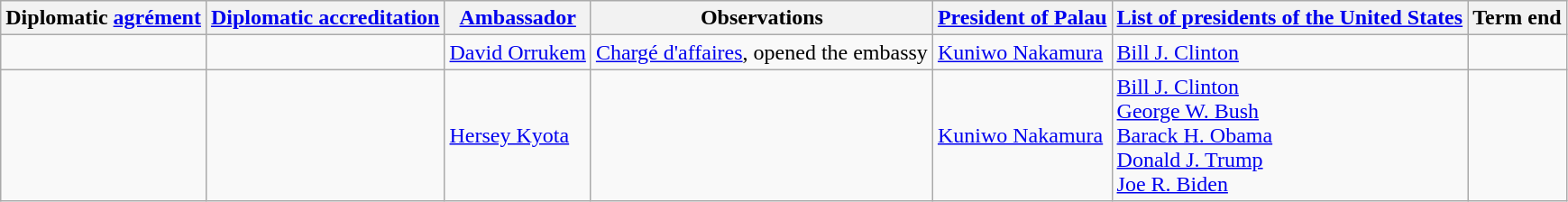<table class="wikitable sortable">
<tr>
<th>Diplomatic <a href='#'>agrément</a></th>
<th><a href='#'>Diplomatic accreditation</a></th>
<th><a href='#'>Ambassador</a></th>
<th>Observations</th>
<th><a href='#'>President of Palau</a></th>
<th><a href='#'>List of presidents of the United States</a></th>
<th>Term end</th>
</tr>
<tr>
<td></td>
<td></td>
<td><a href='#'>David Orrukem</a></td>
<td><a href='#'>Chargé d'affaires</a>, opened the embassy</td>
<td><a href='#'>Kuniwo Nakamura</a></td>
<td><a href='#'>Bill J. Clinton</a></td>
<td></td>
</tr>
<tr>
<td></td>
<td></td>
<td><a href='#'>Hersey Kyota</a></td>
<td></td>
<td><a href='#'>Kuniwo Nakamura</a></td>
<td><a href='#'>Bill J. Clinton</a><br><a href='#'>George W. Bush</a><br><a href='#'>Barack H. Obama</a><br><a href='#'>Donald J. Trump</a><br><a href='#'>Joe R. Biden</a></td>
</tr>
</table>
